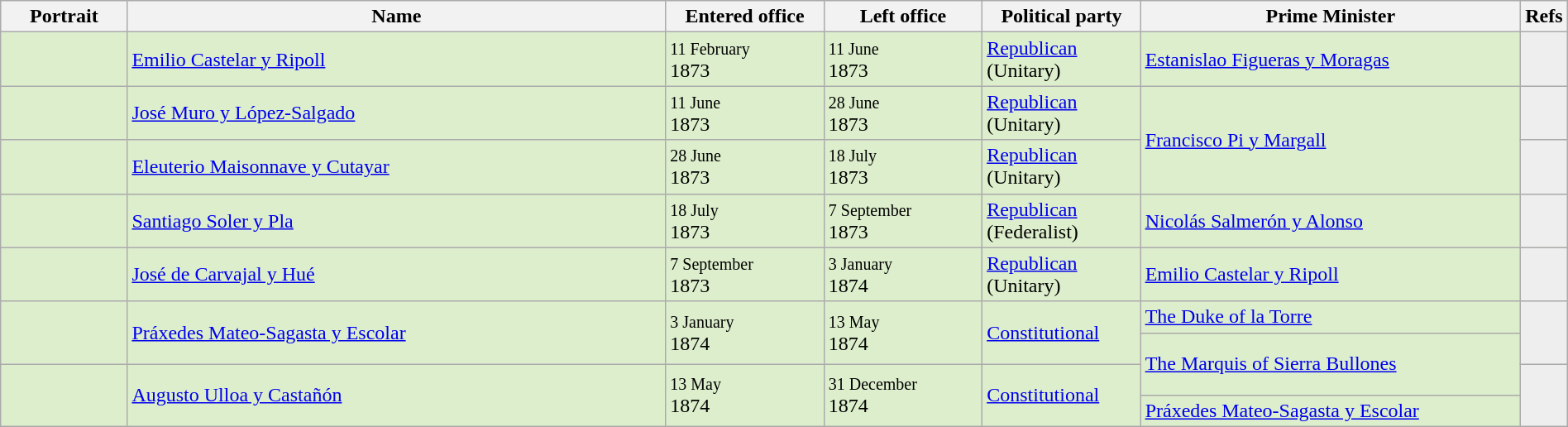<table class="wikitable" style="width:100%;">
<tr>
<th width=8%>Portrait</th>
<th style="width:34%;">Name</th>
<th style="width:10%;">Entered office</th>
<th style="width:10%;">Left office</th>
<th style="width:10%;">Political party</th>
<th style="width:24%;">Prime Minister</th>
<th style="width:1%;">Refs</th>
</tr>
<tr style="background:#dec;">
<td></td>
<td><a href='#'>Emilio Castelar y Ripoll</a></td>
<td><small>11 February</small><br>1873</td>
<td><small>11 June</small><br>1873</td>
<td><a href='#'>Republican</a><br>(Unitary)</td>
<td><a href='#'>Estanislao Figueras y Moragas</a></td>
<td style="background:#eee"><br></td>
</tr>
<tr style="background:#dec;">
<td></td>
<td><a href='#'>José Muro y López-Salgado</a></td>
<td><small>11 June</small><br>1873</td>
<td><small>28 June</small><br>1873</td>
<td><a href='#'>Republican</a><br>(Unitary)</td>
<td rowspan=2><a href='#'>Francisco Pi y Margall</a></td>
<td style="background:#eee"><br></td>
</tr>
<tr style="background:#dec;">
<td></td>
<td><a href='#'>Eleuterio Maisonnave y Cutayar</a></td>
<td><small>28 June</small><br>1873</td>
<td><small>18 July</small><br>1873</td>
<td><a href='#'>Republican</a><br>(Unitary)</td>
<td style="background:#eee"><br></td>
</tr>
<tr style="background:#dec;">
<td></td>
<td><a href='#'>Santiago Soler y Pla</a></td>
<td><small>18 July</small><br>1873</td>
<td><small>7 September</small><br>1873</td>
<td><a href='#'>Republican</a><br>(Federalist)</td>
<td><a href='#'>Nicolás Salmerón y Alonso</a></td>
<td style="background:#eee"><br></td>
</tr>
<tr style="background:#dec;">
<td></td>
<td><a href='#'>José de Carvajal y Hué</a></td>
<td><small>7 September</small><br>1873</td>
<td><small>3 January</small><br>1874</td>
<td><a href='#'>Republican</a><br>(Unitary)</td>
<td><a href='#'>Emilio Castelar y Ripoll</a></td>
<td style="background:#eee"></td>
</tr>
<tr style="background:#dec;">
<td rowspan=2></td>
<td rowspan=2><a href='#'>Práxedes Mateo-Sagasta y Escolar</a></td>
<td rowspan=2><small>3 January</small><br>1874</td>
<td rowspan=2><small>13 May</small><br>1874</td>
<td rowspan=2><a href='#'>Constitutional</a></td>
<td><a href='#'>The Duke of la Torre</a></td>
<td rowspan=2 style="background:#eee"><br></td>
</tr>
<tr style="height:25px; background:#dec;">
<td rowspan=2><a href='#'>The Marquis of Sierra Bullones</a></td>
</tr>
<tr style="height:25px; background:#dec;">
<td rowspan=2></td>
<td rowspan=2><a href='#'>Augusto Ulloa y Castañón</a></td>
<td rowspan=2><small>13 May</small><br>1874</td>
<td rowspan=2><small>31 December</small><br>1874</td>
<td rowspan=2><a href='#'>Constitutional</a></td>
<td rowspan=2 style="background:#eee"><br></td>
</tr>
<tr style="background:#dec;">
<td><a href='#'>Práxedes Mateo-Sagasta y Escolar</a></td>
</tr>
</table>
